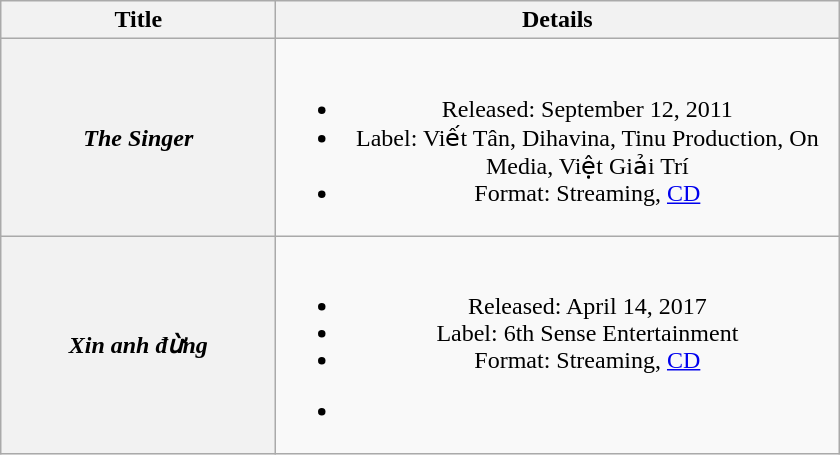<table class="wikitable plainrowheaders" style="text-align:center;">
<tr>
<th scope="col" style="width:11em;">Title</th>
<th scope="col" style="width:23em;">Details</th>
</tr>
<tr>
<th scope="row"><em>The Singer</em></th>
<td><br><ul><li>Released: September 12, 2011</li><li>Label: Viết Tân, Dihavina, Tinu Production, On Media, Việt Giải Trí</li><li>Format: Streaming, <a href='#'>CD</a></li></ul></td>
</tr>
<tr>
<th scope="row"><em>Xin anh đừng</em></th>
<td><br><ul><li>Released: April 14, 2017</li><li>Label: 6th Sense Entertainment</li><li>Format: Streaming, <a href='#'>CD</a></li></ul><ul><li></li></ul></td>
</tr>
</table>
